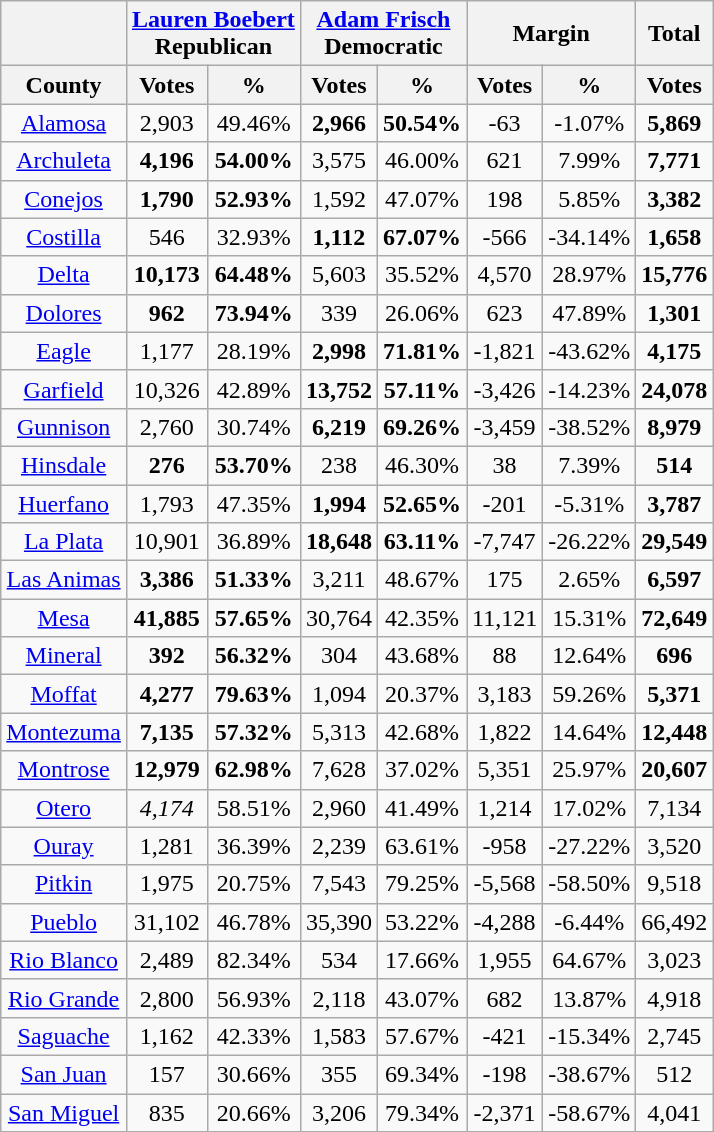<table class="wikitable sortable" style="text-align:center">
<tr>
<th></th>
<th style="text-align:center;" colspan="2"><a href='#'>Lauren Boebert</a><br>Republican</th>
<th style="text-align:center;" colspan="2"><a href='#'>Adam Frisch</a><br>Democratic</th>
<th style="text-align:center;" colspan="2">Margin</th>
<th style="text-align:center;">Total</th>
</tr>
<tr>
<th align=center>County</th>
<th style="text-align:center;" data-sort-type="number">Votes</th>
<th style="text-align:center;" data-sort-type="number">%</th>
<th style="text-align:center;" data-sort-type="number">Votes</th>
<th style="text-align:center;" data-sort-type="number">%</th>
<th style="text-align:center;" data-sort-type="number">Votes</th>
<th style="text-align:center;" data-sort-type="number">%</th>
<th style="text-align:center;" data-sort-type="number">Votes</th>
</tr>
<tr>
<td align=center><a href='#'>Alamosa</a></td>
<td>2,903</td>
<td>49.46%</td>
<td><strong>2,966</strong></td>
<td><strong>50.54%</strong></td>
<td>-63</td>
<td>-1.07%</td>
<td><strong>5,869</strong></td>
</tr>
<tr>
<td align=center><a href='#'>Archuleta</a></td>
<td><strong>4,196</strong></td>
<td><strong>54.00%</strong></td>
<td>3,575</td>
<td>46.00%</td>
<td>621</td>
<td>7.99%</td>
<td><strong>7,771</strong></td>
</tr>
<tr>
<td align=center><a href='#'>Conejos</a></td>
<td><strong>1,790</strong></td>
<td><strong>52.93%</strong></td>
<td>1,592</td>
<td>47.07%</td>
<td>198</td>
<td>5.85%</td>
<td><strong>3,382</strong></td>
</tr>
<tr>
<td align=center><a href='#'>Costilla</a></td>
<td>546</td>
<td>32.93%</td>
<td><strong>1,112</strong></td>
<td><strong>67.07%</strong></td>
<td>-566</td>
<td>-34.14%</td>
<td><strong>1,658</strong></td>
</tr>
<tr>
<td align=center><a href='#'>Delta</a></td>
<td><strong>10,173</strong></td>
<td><strong>64.48%</strong></td>
<td>5,603</td>
<td>35.52%</td>
<td>4,570</td>
<td>28.97%</td>
<td><strong>15,776</strong></td>
</tr>
<tr>
<td align=center><a href='#'>Dolores</a></td>
<td><strong>962</strong></td>
<td><strong>73.94%</strong></td>
<td>339</td>
<td>26.06%</td>
<td>623</td>
<td>47.89%</td>
<td><strong>1,301</strong></td>
</tr>
<tr>
<td align=center><a href='#'>Eagle</a></td>
<td>1,177</td>
<td>28.19%</td>
<td><strong>2,998</strong></td>
<td><strong>71.81%</strong></td>
<td>-1,821</td>
<td>-43.62%</td>
<td><strong>4,175</strong></td>
</tr>
<tr>
<td align=center><a href='#'>Garfield</a></td>
<td>10,326</td>
<td>42.89%</td>
<td><strong>13,752</strong></td>
<td><strong>57.11%</strong></td>
<td>-3,426</td>
<td>-14.23%</td>
<td><strong>24,078</strong></td>
</tr>
<tr>
<td align=center><a href='#'>Gunnison</a></td>
<td>2,760</td>
<td>30.74%</td>
<td><strong>6,219</strong></td>
<td><strong>69.26%</strong></td>
<td>-3,459</td>
<td>-38.52%</td>
<td><strong>8,979</strong></td>
</tr>
<tr>
<td align=center><a href='#'>Hinsdale</a></td>
<td><strong>276</strong></td>
<td><strong>53.70%</strong></td>
<td>238</td>
<td>46.30%</td>
<td>38</td>
<td>7.39%</td>
<td><strong>514</strong></td>
</tr>
<tr>
<td align=center><a href='#'>Huerfano</a></td>
<td>1,793</td>
<td>47.35%</td>
<td><strong>1,994</strong></td>
<td><strong>52.65%</strong></td>
<td>-201</td>
<td>-5.31%</td>
<td><strong>3,787</strong></td>
</tr>
<tr>
<td align=center><a href='#'>La Plata</a></td>
<td>10,901</td>
<td>36.89%</td>
<td><strong>18,648</strong></td>
<td><strong>63.11%</strong></td>
<td>-7,747</td>
<td>-26.22%</td>
<td><strong>29,549</strong></td>
</tr>
<tr>
<td align=center><a href='#'>Las Animas</a></td>
<td><strong>3,386</strong></td>
<td><strong>51.33%</strong></td>
<td>3,211</td>
<td>48.67%</td>
<td>175</td>
<td>2.65%</td>
<td><strong>6,597</strong></td>
</tr>
<tr>
<td align=center><a href='#'>Mesa</a></td>
<td><strong>41,885</strong></td>
<td><strong>57.65%</strong></td>
<td>30,764</td>
<td>42.35%</td>
<td>11,121</td>
<td>15.31%</td>
<td><strong>72,649</strong></td>
</tr>
<tr>
<td align=center><a href='#'>Mineral</a></td>
<td><strong>392</strong></td>
<td><strong>56.32%</strong></td>
<td>304</td>
<td>43.68%</td>
<td>88</td>
<td>12.64%</td>
<td><strong>696</strong></td>
</tr>
<tr>
<td align=center><a href='#'>Moffat</a></td>
<td><strong>4,277</strong></td>
<td><strong>79.63%</strong></td>
<td>1,094</td>
<td>20.37%</td>
<td>3,183</td>
<td>59.26%</td>
<td><strong>5,371</strong></td>
</tr>
<tr>
<td align=center><a href='#'>Montezuma</a></td>
<td><strong>7,135</strong></td>
<td><strong>57.32%</strong></td>
<td>5,313</td>
<td>42.68%</td>
<td>1,822</td>
<td>14.64%</td>
<td><strong>12,448</strong></td>
</tr>
<tr>
<td align=center><a href='#'>Montrose</a></td>
<td><strong>12,979</strong></td>
<td><strong>62.98%</strong></td>
<td>7,628</td>
<td>37.02%</td>
<td>5,351</td>
<td>25.97%</td>
<td><strong>20,607</strong></td>
</tr>
<tr>
<td align=center><a href='#'>Otero</a></td>
<td><em>4,174<strong></td>
<td></strong>58.51%<strong></td>
<td>2,960</td>
<td>41.49%</td>
<td>1,214</td>
<td>17.02%</td>
<td></strong>7,134<strong></td>
</tr>
<tr>
<td align=center><a href='#'>Ouray</a></td>
<td>1,281</td>
<td>36.39%</td>
<td></strong>2,239<strong></td>
<td></strong>63.61%<strong></td>
<td>-958</td>
<td>-27.22%</td>
<td></strong>3,520<strong></td>
</tr>
<tr>
<td align=center><a href='#'>Pitkin</a></td>
<td>1,975</td>
<td>20.75%</td>
<td></strong>7,543<strong></td>
<td></strong>79.25%<strong></td>
<td>-5,568</td>
<td>-58.50%</td>
<td></strong>9,518<strong></td>
</tr>
<tr>
<td align=center><a href='#'>Pueblo</a></td>
<td>31,102</td>
<td>46.78%</td>
<td></strong>35,390<strong></td>
<td></strong>53.22%<strong></td>
<td>-4,288</td>
<td>-6.44%</td>
<td></strong>66,492<strong></td>
</tr>
<tr>
<td align=center><a href='#'>Rio Blanco</a></td>
<td></strong>2,489<strong></td>
<td></strong>82.34%<strong></td>
<td>534</td>
<td>17.66%</td>
<td>1,955</td>
<td>64.67%</td>
<td></strong>3,023<strong></td>
</tr>
<tr>
<td align=center><a href='#'>Rio Grande</a></td>
<td></strong>2,800<strong></td>
<td></strong>56.93%<strong></td>
<td>2,118</td>
<td>43.07%</td>
<td>682</td>
<td>13.87%</td>
<td></strong>4,918<strong></td>
</tr>
<tr>
<td align=center><a href='#'>Saguache</a></td>
<td>1,162</td>
<td>42.33%</td>
<td></strong>1,583<strong></td>
<td></strong>57.67%<strong></td>
<td>-421</td>
<td>-15.34%</td>
<td></strong>2,745<strong></td>
</tr>
<tr>
<td align=center><a href='#'>San Juan</a></td>
<td>157</td>
<td>30.66%</td>
<td></strong>355<strong></td>
<td></strong>69.34%<strong></td>
<td>-198</td>
<td>-38.67%</td>
<td></strong>512<strong></td>
</tr>
<tr>
<td align=center><a href='#'>San Miguel</a></td>
<td>835</td>
<td>20.66%</td>
<td></strong>3,206<strong></td>
<td></strong>79.34%<strong></td>
<td>-2,371</td>
<td>-58.67%</td>
<td></strong>4,041<strong></td>
</tr>
</table>
